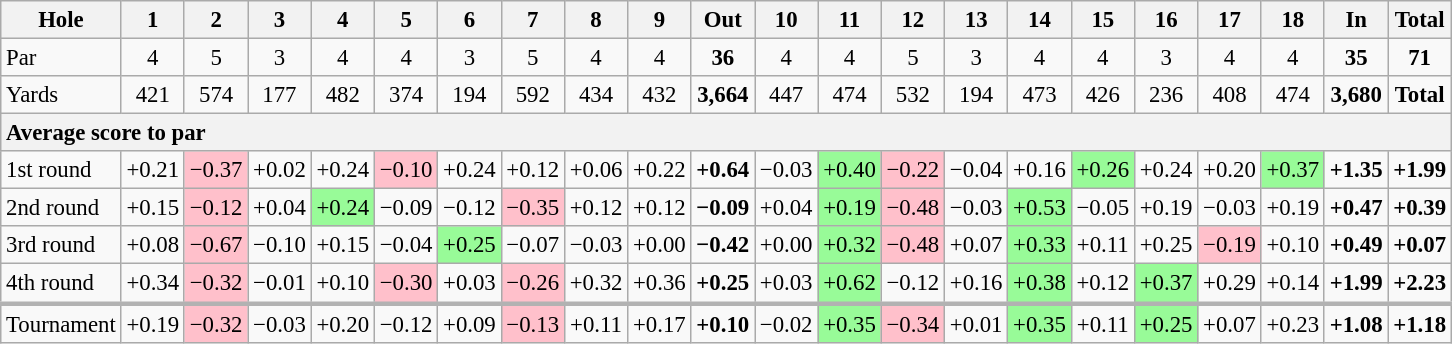<table class="wikitable" style="font-size:95%; text-align:center">
<tr>
<th align="left">Hole</th>
<th>1</th>
<th>2</th>
<th>3</th>
<th>4</th>
<th>5</th>
<th>6</th>
<th>7</th>
<th>8</th>
<th>9</th>
<th>Out</th>
<th>10</th>
<th>11</th>
<th>12</th>
<th>13</th>
<th>14</th>
<th>15</th>
<th>16</th>
<th>17</th>
<th>18</th>
<th>In</th>
<th>Total</th>
</tr>
<tr>
<td align="left">Par</td>
<td>4</td>
<td>5</td>
<td>3</td>
<td>4</td>
<td>4</td>
<td>3</td>
<td>5</td>
<td>4</td>
<td>4</td>
<td><strong>36</strong></td>
<td>4</td>
<td>4</td>
<td>5</td>
<td>3</td>
<td>4</td>
<td>4</td>
<td>3</td>
<td>4</td>
<td>4</td>
<td><strong>35</strong></td>
<td><strong>71</strong></td>
</tr>
<tr>
<td align="left">Yards</td>
<td>421</td>
<td>574</td>
<td>177</td>
<td>482</td>
<td>374</td>
<td>194</td>
<td>592</td>
<td>434</td>
<td>432</td>
<td><strong>3,664</strong></td>
<td>447</td>
<td>474</td>
<td>532</td>
<td>194</td>
<td>473</td>
<td>426</td>
<td>236</td>
<td>408</td>
<td>474</td>
<td><strong>3,680</strong></td>
<td><strong>Total</strong></td>
</tr>
<tr>
<th colspan="22" style="text-align:left">Average score to par</th>
</tr>
<tr>
<td align="left">1st round</td>
<td>+0.21</td>
<td style="background:pink">−0.37</td>
<td>+0.02</td>
<td>+0.24</td>
<td style="background:pink">−0.10</td>
<td>+0.24</td>
<td>+0.12</td>
<td>+0.06</td>
<td>+0.22</td>
<td><strong>+0.64</strong></td>
<td>−0.03</td>
<td bgcolor="palegreen">+0.40</td>
<td style="background:pink">−0.22</td>
<td>−0.04</td>
<td>+0.16</td>
<td bgcolor="palegreen">+0.26</td>
<td>+0.24</td>
<td>+0.20</td>
<td bgcolor="palegreen">+0.37</td>
<td><strong>+1.35</strong></td>
<td><strong>+1.99</strong></td>
</tr>
<tr>
<td align="left">2nd round</td>
<td>+0.15</td>
<td style="background:pink">−0.12</td>
<td>+0.04</td>
<td bgcolor="palegreen">+0.24</td>
<td>−0.09</td>
<td>−0.12</td>
<td style="background:pink">−0.35</td>
<td>+0.12</td>
<td>+0.12</td>
<td><strong>−0.09</strong></td>
<td>+0.04</td>
<td bgcolor="palegreen">+0.19</td>
<td style="background:pink">−0.48</td>
<td>−0.03</td>
<td bgcolor="palegreen">+0.53</td>
<td>−0.05</td>
<td>+0.19</td>
<td>−0.03</td>
<td>+0.19</td>
<td><strong>+0.47</strong></td>
<td><strong>+0.39</strong></td>
</tr>
<tr>
<td align="left">3rd round</td>
<td>+0.08</td>
<td style="background:pink">−0.67</td>
<td>−0.10</td>
<td>+0.15</td>
<td>−0.04</td>
<td bgcolor="palegreen">+0.25</td>
<td>−0.07</td>
<td>−0.03</td>
<td>+0.00</td>
<td><strong>−0.42</strong></td>
<td>+0.00</td>
<td bgcolor="palegreen">+0.32</td>
<td style="background:pink">−0.48</td>
<td>+0.07</td>
<td bgcolor="palegreen">+0.33</td>
<td>+0.11</td>
<td>+0.25</td>
<td style="background:pink">−0.19</td>
<td>+0.10</td>
<td><strong>+0.49</strong></td>
<td><strong>+0.07</strong></td>
</tr>
<tr>
<td align="left">4th round</td>
<td>+0.34</td>
<td style="background:pink">−0.32</td>
<td>−0.01</td>
<td>+0.10</td>
<td style="background:pink">−0.30</td>
<td>+0.03</td>
<td style="background:pink">−0.26</td>
<td>+0.32</td>
<td>+0.36</td>
<td><strong>+0.25</strong></td>
<td>+0.03</td>
<td bgcolor="palegreen">+0.62</td>
<td>−0.12</td>
<td>+0.16</td>
<td bgcolor="palegreen">+0.38</td>
<td>+0.12</td>
<td bgcolor="palegreen">+0.37</td>
<td>+0.29</td>
<td>+0.14</td>
<td><strong>+1.99</strong></td>
<td><strong>+2.23</strong></td>
</tr>
<tr style="border-top:3px solid #B2B2B2">
<td align="left">Tournament</td>
<td>+0.19</td>
<td style="background:pink">−0.32</td>
<td>−0.03</td>
<td>+0.20</td>
<td>−0.12</td>
<td>+0.09</td>
<td style="background:pink">−0.13</td>
<td>+0.11</td>
<td>+0.17</td>
<td><strong>+0.10</strong></td>
<td>−0.02</td>
<td bgcolor="palegreen">+0.35</td>
<td style="background:pink">−0.34</td>
<td>+0.01</td>
<td bgcolor="palegreen">+0.35</td>
<td>+0.11</td>
<td bgcolor="palegreen">+0.25</td>
<td>+0.07</td>
<td>+0.23</td>
<td><strong>+1.08</strong></td>
<td><strong>+1.18</strong></td>
</tr>
</table>
